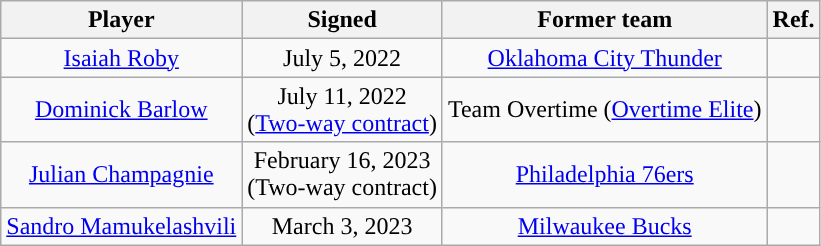<table class="wikitable sortable sortable" style="text-align: center">
<tr>
<th>Player</th>
<th>Signed</th>
<th>Former team</th>
<th>Ref.</th>
</tr>
<tr>
<td><a href='#'>Isaiah Roby</a></td>
<td>July 5, 2022</td>
<td><a href='#'>Oklahoma City Thunder</a></td>
<td></td>
</tr>
<tr>
<td><a href='#'>Dominick Barlow</a></td>
<td>July 11, 2022<br>(<a href='#'>Two-way contract</a>)</td>
<td>Team Overtime (<a href='#'>Overtime Elite</a>)</td>
<td></td>
</tr>
<tr>
<td><a href='#'>Julian Champagnie</a></td>
<td>February 16, 2023<br>(Two-way contract)</td>
<td><a href='#'>Philadelphia 76ers</a></td>
<td></td>
</tr>
<tr>
<td><a href='#'>Sandro Mamukelashvili</a></td>
<td>March 3, 2023</td>
<td><a href='#'>Milwaukee Bucks</a></td>
<td></td>
</tr>
</table>
